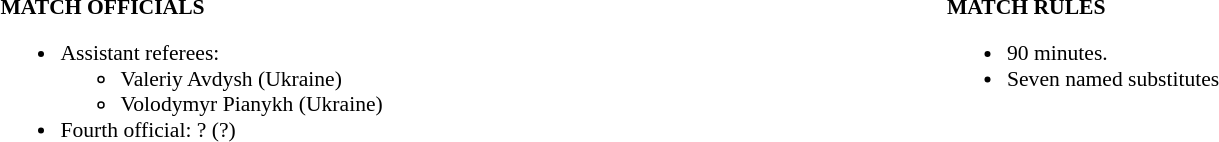<table width=100% style="font-size: 90%">
<tr>
<td width=50% valign=top><br><strong>MATCH OFFICIALS</strong><ul><li>Assistant referees:<ul><li>Valeriy Avdysh (Ukraine)</li><li>Volodymyr Pianykh (Ukraine)</li></ul></li><li>Fourth official: ? (?)</li></ul></td>
<td width=50% valign=top><br><strong>MATCH RULES</strong><ul><li>90 minutes.</li><li>Seven named substitutes</li></ul></td>
</tr>
</table>
